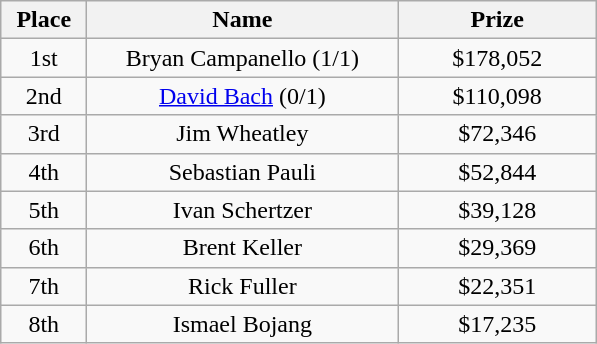<table class="wikitable">
<tr>
<th width="50">Place</th>
<th width="200">Name</th>
<th width="125">Prize</th>
</tr>
<tr>
<td align = "center">1st</td>
<td align = "center">Bryan Campanello (1/1)</td>
<td align = "center">$178,052</td>
</tr>
<tr>
<td align = "center">2nd</td>
<td align = "center"><a href='#'>David Bach</a> (0/1)</td>
<td align = "center">$110,098</td>
</tr>
<tr>
<td align = "center">3rd</td>
<td align = "center">Jim Wheatley</td>
<td align = "center">$72,346</td>
</tr>
<tr>
<td align = "center">4th</td>
<td align = "center">Sebastian Pauli</td>
<td align = "center">$52,844</td>
</tr>
<tr>
<td align = "center">5th</td>
<td align = "center">Ivan Schertzer</td>
<td align = "center">$39,128</td>
</tr>
<tr>
<td align = "center">6th</td>
<td align = "center">Brent Keller</td>
<td align = "center">$29,369</td>
</tr>
<tr>
<td align = "center">7th</td>
<td align = "center">Rick Fuller</td>
<td align = "center">$22,351</td>
</tr>
<tr>
<td align = "center">8th</td>
<td align = "center">Ismael Bojang</td>
<td align = "center">$17,235</td>
</tr>
</table>
